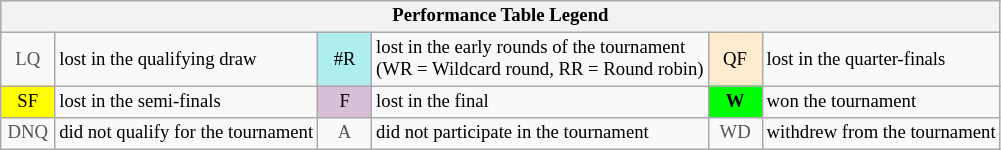<table class="wikitable" style="font-size:78%;">
<tr bgcolor="#efefef">
<th colspan="6">Performance Table Legend</th>
</tr>
<tr>
<td align="center" style="color:#555555;" width="30">LQ</td>
<td>lost in the qualifying draw</td>
<td align="center" style="background:#afeeee;">#R</td>
<td>lost in the early rounds of the tournament<br>(WR = Wildcard round, RR = Round robin)</td>
<td align="center" style="background:#ffebcd;">QF</td>
<td>lost in the quarter-finals</td>
</tr>
<tr>
<td align="center" style="background:yellow;">SF</td>
<td>lost in the semi-finals</td>
<td align="center" style="background:#D8BFD8;">F</td>
<td>lost in the final</td>
<td align="center" style="background:#00ff00;"><strong>W</strong></td>
<td>won the tournament</td>
</tr>
<tr>
<td align="center" style="color:#555555;" width="30">DNQ</td>
<td>did not qualify for the tournament</td>
<td align="center" style="color:#555555;" width="30">A</td>
<td>did not participate in the tournament</td>
<td align="center" style="color:#555555;" width="30">WD</td>
<td>withdrew from the tournament</td>
</tr>
</table>
